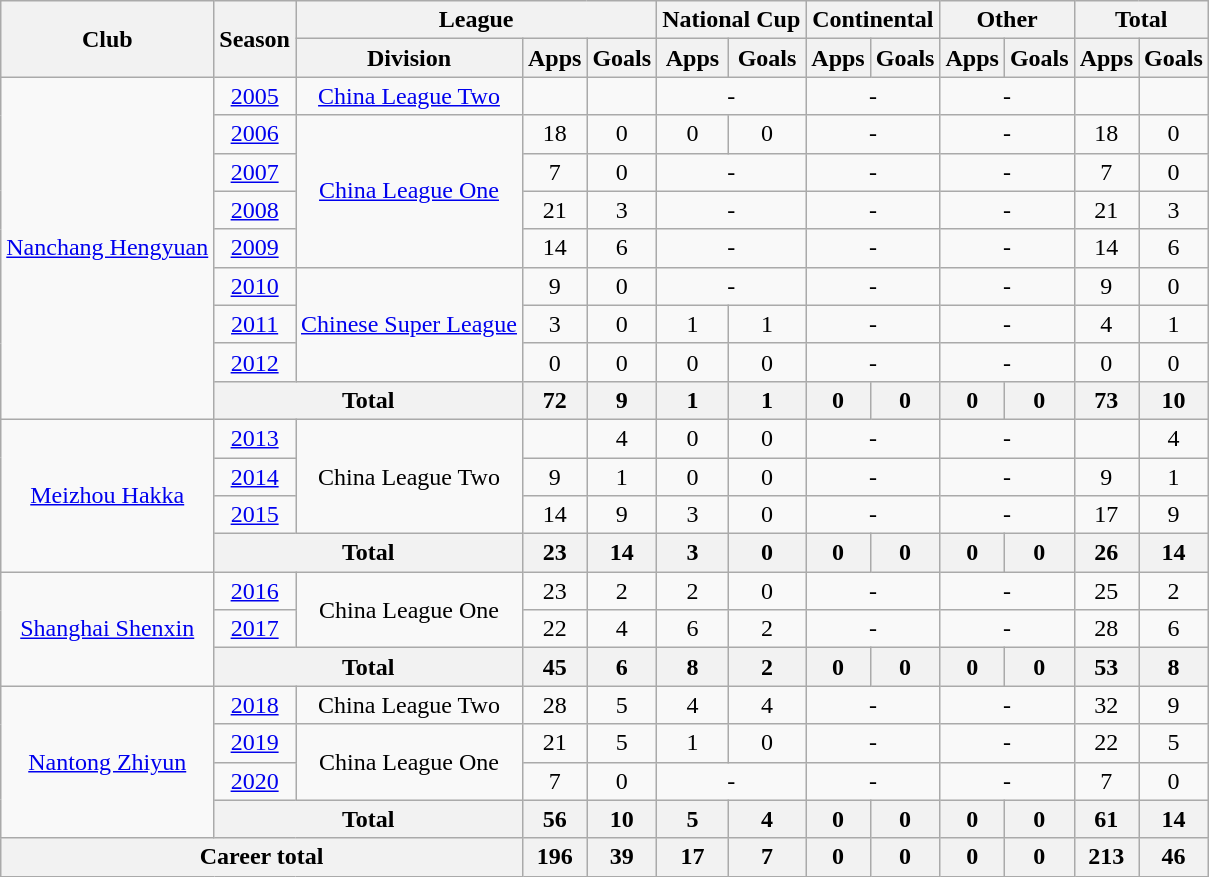<table class="wikitable" style="text-align: center">
<tr>
<th rowspan="2">Club</th>
<th rowspan="2">Season</th>
<th colspan="3">League</th>
<th colspan="2">National Cup</th>
<th colspan="2">Continental</th>
<th colspan="2">Other</th>
<th colspan="2">Total</th>
</tr>
<tr>
<th>Division</th>
<th>Apps</th>
<th>Goals</th>
<th>Apps</th>
<th>Goals</th>
<th>Apps</th>
<th>Goals</th>
<th>Apps</th>
<th>Goals</th>
<th>Apps</th>
<th>Goals</th>
</tr>
<tr>
<td rowspan=9><a href='#'>Nanchang Hengyuan</a></td>
<td><a href='#'>2005</a></td>
<td><a href='#'>China League Two</a></td>
<td></td>
<td></td>
<td colspan="2">-</td>
<td colspan="2">-</td>
<td colspan="2">-</td>
<td></td>
<td></td>
</tr>
<tr>
<td><a href='#'>2006</a></td>
<td rowspan="4"><a href='#'>China League One</a></td>
<td>18</td>
<td>0</td>
<td>0</td>
<td>0</td>
<td colspan="2">-</td>
<td colspan="2">-</td>
<td>18</td>
<td>0</td>
</tr>
<tr>
<td><a href='#'>2007</a></td>
<td>7</td>
<td>0</td>
<td colspan="2">-</td>
<td colspan="2">-</td>
<td colspan="2">-</td>
<td>7</td>
<td>0</td>
</tr>
<tr>
<td><a href='#'>2008</a></td>
<td>21</td>
<td>3</td>
<td colspan="2">-</td>
<td colspan="2">-</td>
<td colspan="2">-</td>
<td>21</td>
<td>3</td>
</tr>
<tr>
<td><a href='#'>2009</a></td>
<td>14</td>
<td>6</td>
<td colspan="2">-</td>
<td colspan="2">-</td>
<td colspan="2">-</td>
<td>14</td>
<td>6</td>
</tr>
<tr>
<td><a href='#'>2010</a></td>
<td rowspan="3"><a href='#'>Chinese Super League</a></td>
<td>9</td>
<td>0</td>
<td colspan="2">-</td>
<td colspan="2">-</td>
<td colspan="2">-</td>
<td>9</td>
<td>0</td>
</tr>
<tr>
<td><a href='#'>2011</a></td>
<td>3</td>
<td>0</td>
<td>1</td>
<td>1</td>
<td colspan="2">-</td>
<td colspan="2">-</td>
<td>4</td>
<td>1</td>
</tr>
<tr>
<td><a href='#'>2012</a></td>
<td>0</td>
<td>0</td>
<td>0</td>
<td>0</td>
<td colspan="2">-</td>
<td colspan="2">-</td>
<td>0</td>
<td>0</td>
</tr>
<tr>
<th colspan="2">Total</th>
<th>72</th>
<th>9</th>
<th>1</th>
<th>1</th>
<th>0</th>
<th>0</th>
<th>0</th>
<th>0</th>
<th>73</th>
<th>10</th>
</tr>
<tr>
<td rowspan=4><a href='#'>Meizhou Hakka</a></td>
<td><a href='#'>2013</a></td>
<td rowspan="3">China League Two</td>
<td></td>
<td>4</td>
<td>0</td>
<td>0</td>
<td colspan="2">-</td>
<td colspan="2">-</td>
<td></td>
<td>4</td>
</tr>
<tr>
<td><a href='#'>2014</a></td>
<td>9</td>
<td>1</td>
<td>0</td>
<td>0</td>
<td colspan="2">-</td>
<td colspan="2">-</td>
<td>9</td>
<td>1</td>
</tr>
<tr>
<td><a href='#'>2015</a></td>
<td>14</td>
<td>9</td>
<td>3</td>
<td>0</td>
<td colspan="2">-</td>
<td colspan="2">-</td>
<td>17</td>
<td>9</td>
</tr>
<tr>
<th colspan="2">Total</th>
<th>23</th>
<th>14</th>
<th>3</th>
<th>0</th>
<th>0</th>
<th>0</th>
<th>0</th>
<th>0</th>
<th>26</th>
<th>14</th>
</tr>
<tr>
<td rowspan=3><a href='#'>Shanghai Shenxin</a></td>
<td><a href='#'>2016</a></td>
<td rowspan="2">China League One</td>
<td>23</td>
<td>2</td>
<td>2</td>
<td>0</td>
<td colspan="2">-</td>
<td colspan="2">-</td>
<td>25</td>
<td>2</td>
</tr>
<tr>
<td><a href='#'>2017</a></td>
<td>22</td>
<td>4</td>
<td>6</td>
<td>2</td>
<td colspan="2">-</td>
<td colspan="2">-</td>
<td>28</td>
<td>6</td>
</tr>
<tr>
<th colspan="2">Total</th>
<th>45</th>
<th>6</th>
<th>8</th>
<th>2</th>
<th>0</th>
<th>0</th>
<th>0</th>
<th>0</th>
<th>53</th>
<th>8</th>
</tr>
<tr>
<td rowspan=4><a href='#'>Nantong Zhiyun</a></td>
<td><a href='#'>2018</a></td>
<td>China League Two</td>
<td>28</td>
<td>5</td>
<td>4</td>
<td>4</td>
<td colspan="2">-</td>
<td colspan="2">-</td>
<td>32</td>
<td>9</td>
</tr>
<tr>
<td><a href='#'>2019</a></td>
<td rowspan=2>China League One</td>
<td>21</td>
<td>5</td>
<td>1</td>
<td>0</td>
<td colspan="2">-</td>
<td colspan="2">-</td>
<td>22</td>
<td>5</td>
</tr>
<tr>
<td><a href='#'>2020</a></td>
<td>7</td>
<td>0</td>
<td colspan="2">-</td>
<td colspan="2">-</td>
<td colspan="2">-</td>
<td>7</td>
<td>0</td>
</tr>
<tr>
<th colspan="2">Total</th>
<th>56</th>
<th>10</th>
<th>5</th>
<th>4</th>
<th>0</th>
<th>0</th>
<th>0</th>
<th>0</th>
<th>61</th>
<th>14</th>
</tr>
<tr>
<th colspan=3>Career total</th>
<th>196</th>
<th>39</th>
<th>17</th>
<th>7</th>
<th>0</th>
<th>0</th>
<th>0</th>
<th>0</th>
<th>213</th>
<th>46</th>
</tr>
</table>
